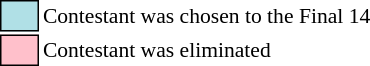<table class="toccolours" style="font-size: 90%; white-space: nowrap;">
<tr>
<td style="background: #b0e0e6; border:1px solid black;">      </td>
<td>Contestant was chosen to the Final 14</td>
</tr>
<tr>
<td style="background:pink; border:1px solid black;">      </td>
<td>Contestant was eliminated</td>
</tr>
</table>
